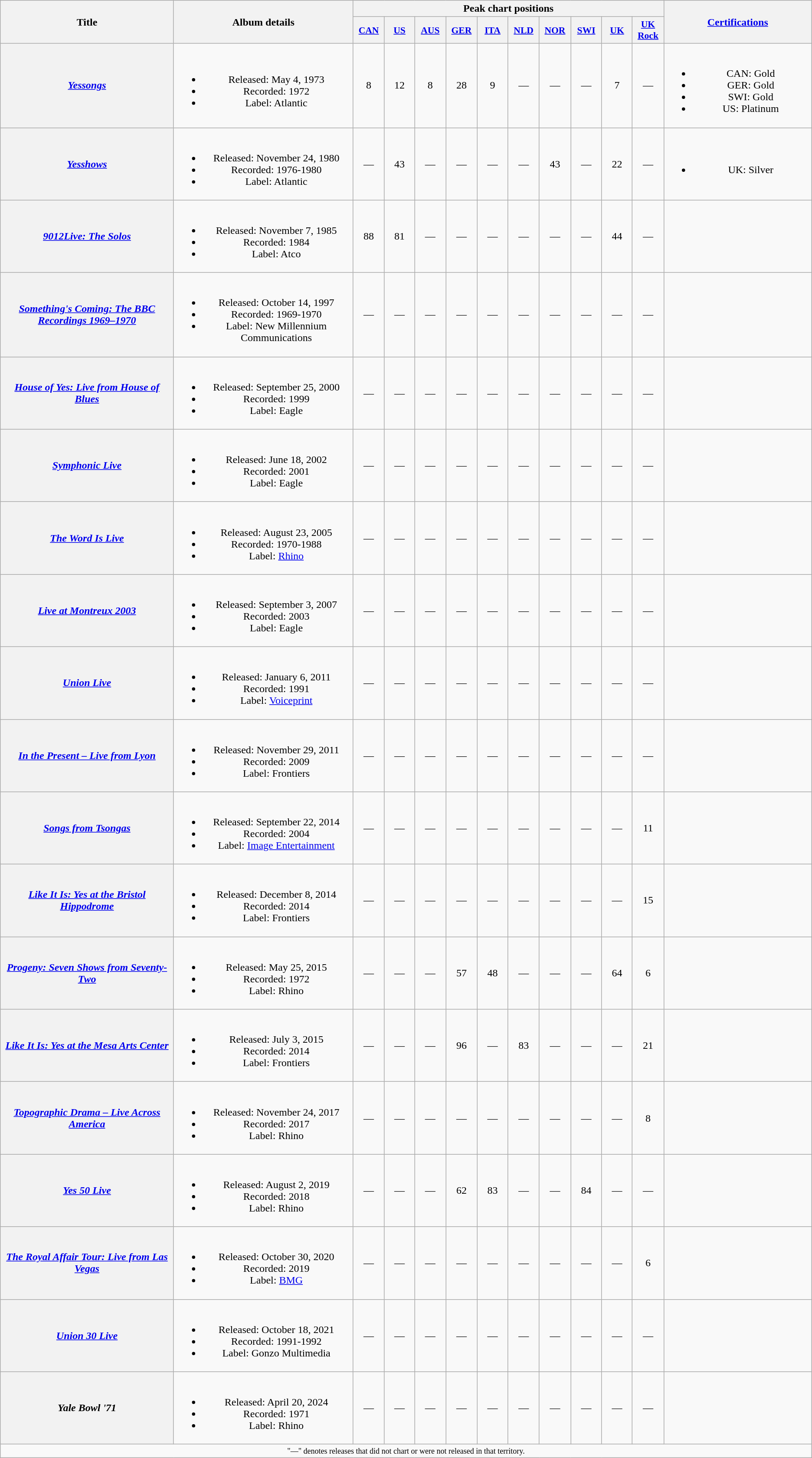<table class="wikitable plainrowheaders" style="text-align:center;">
<tr>
<th scope="col" rowspan="2" style="width:18em;">Title</th>
<th scope="col" rowspan="2" style="width:18em;">Album details</th>
<th scope="col" colspan="10">Peak chart positions</th>
<th rowspan="2" style="width:15em;"><a href='#'>Certifications</a></th>
</tr>
<tr>
<th scope="col" style="width:3em;font-size:90%;"><a href='#'>CAN</a><br></th>
<th scope="col" style="width:3em;font-size:90%;"><a href='#'>US</a><br></th>
<th scope="col" style="width:3em;font-size:90%;"><a href='#'>AUS</a><br></th>
<th scope="col" style="width:3em;font-size:90%;"><a href='#'>GER</a><br></th>
<th scope="col" style="width:3em;font-size:90%;"><a href='#'>ITA</a><br></th>
<th scope="col" style="width:3em;font-size:90%;"><a href='#'>NLD</a><br></th>
<th scope="col" style="width:3em;font-size:90%;"><a href='#'>NOR</a><br></th>
<th scope="col" style="width:3em;font-size:90%;"><a href='#'>SWI</a><br></th>
<th scope="col" style="width:3em;font-size:90%;"><a href='#'>UK</a><br></th>
<th scope="col" style="width:3em;font-size:90%;"><a href='#'>UK Rock</a><br></th>
</tr>
<tr>
<th scope="row"><em><a href='#'>Yessongs</a></em></th>
<td><br><ul><li>Released: May 4, 1973</li><li>Recorded: 1972</li><li>Label: Atlantic</li></ul></td>
<td>8</td>
<td>12</td>
<td>8</td>
<td>28</td>
<td>9</td>
<td>—</td>
<td>—</td>
<td>—</td>
<td>7</td>
<td>—</td>
<td><br><ul><li>CAN: Gold</li><li>GER: Gold</li><li>SWI: Gold</li><li>US: Platinum</li></ul></td>
</tr>
<tr>
<th scope="row"><em><a href='#'>Yesshows</a></em></th>
<td><br><ul><li>Released: November 24, 1980</li><li>Recorded: 1976-1980</li><li>Label: Atlantic</li></ul></td>
<td>—</td>
<td>43</td>
<td>—</td>
<td>—</td>
<td>—</td>
<td>—</td>
<td>43</td>
<td>—</td>
<td>22</td>
<td>—</td>
<td><br><ul><li>UK: Silver</li></ul></td>
</tr>
<tr>
<th scope="row"><em><a href='#'>9012Live: The Solos</a></em></th>
<td><br><ul><li>Released: November 7, 1985</li><li>Recorded: 1984</li><li>Label: Atco</li></ul></td>
<td>88</td>
<td>81</td>
<td>—</td>
<td>—</td>
<td>—</td>
<td>—</td>
<td>—</td>
<td>—</td>
<td>44</td>
<td>—</td>
<td></td>
</tr>
<tr>
<th scope="row"><em><a href='#'>Something's Coming: The BBC Recordings 1969–1970</a></em></th>
<td><br><ul><li>Released: October 14, 1997</li><li>Recorded: 1969-1970</li><li>Label: New Millennium Communications</li></ul></td>
<td>—</td>
<td>—</td>
<td>—</td>
<td>—</td>
<td>—</td>
<td>—</td>
<td>—</td>
<td>—</td>
<td>—</td>
<td>—</td>
<td></td>
</tr>
<tr>
<th scope="row"><em><a href='#'>House of Yes: Live from House of Blues</a></em></th>
<td><br><ul><li>Released: September 25, 2000</li><li>Recorded: 1999</li><li>Label: Eagle</li></ul></td>
<td>—</td>
<td>—</td>
<td>—</td>
<td>—</td>
<td>—</td>
<td>—</td>
<td>—</td>
<td>—</td>
<td>—</td>
<td>—</td>
<td></td>
</tr>
<tr>
<th scope="row"><em><a href='#'>Symphonic Live</a></em></th>
<td><br><ul><li>Released: June 18, 2002</li><li>Recorded: 2001</li><li>Label: Eagle</li></ul></td>
<td>—</td>
<td>—</td>
<td>—</td>
<td>—</td>
<td>—</td>
<td>—</td>
<td>—</td>
<td>—</td>
<td>—</td>
<td>—</td>
<td></td>
</tr>
<tr>
<th scope="row"><em><a href='#'>The Word Is Live</a></em></th>
<td><br><ul><li>Released: August 23, 2005</li><li>Recorded: 1970-1988</li><li>Label: <a href='#'>Rhino</a></li></ul></td>
<td>—</td>
<td>—</td>
<td>—</td>
<td>—</td>
<td>—</td>
<td>—</td>
<td>—</td>
<td>—</td>
<td>—</td>
<td>—</td>
<td></td>
</tr>
<tr>
<th scope="row"><em><a href='#'>Live at Montreux 2003</a></em></th>
<td><br><ul><li>Released: September 3, 2007</li><li>Recorded: 2003</li><li>Label: Eagle</li></ul></td>
<td>—</td>
<td>—</td>
<td>—</td>
<td>—</td>
<td>—</td>
<td>—</td>
<td>—</td>
<td>—</td>
<td>—</td>
<td>—</td>
<td></td>
</tr>
<tr>
<th scope="row"><em><a href='#'>Union Live</a></em></th>
<td><br><ul><li>Released: January 6, 2011</li><li>Recorded: 1991</li><li>Label: <a href='#'>Voiceprint</a></li></ul></td>
<td>—</td>
<td>—</td>
<td>—</td>
<td>—</td>
<td>—</td>
<td>—</td>
<td>—</td>
<td>—</td>
<td>—</td>
<td>—</td>
<td></td>
</tr>
<tr>
<th scope="row"><em><a href='#'>In the Present – Live from Lyon</a></em></th>
<td><br><ul><li>Released: November 29, 2011</li><li>Recorded: 2009</li><li>Label: Frontiers</li></ul></td>
<td>—</td>
<td>—</td>
<td>—</td>
<td>—</td>
<td>—</td>
<td>—</td>
<td>—</td>
<td>—</td>
<td>—</td>
<td>—</td>
<td></td>
</tr>
<tr>
<th scope="row"><em><a href='#'>Songs from Tsongas</a></em></th>
<td><br><ul><li>Released: September 22, 2014</li><li>Recorded: 2004</li><li>Label: <a href='#'>Image Entertainment</a></li></ul></td>
<td>—</td>
<td>—</td>
<td>—</td>
<td>—</td>
<td>—</td>
<td>—</td>
<td>—</td>
<td>—</td>
<td>—</td>
<td>11</td>
<td></td>
</tr>
<tr>
<th scope="row"><em><a href='#'>Like It Is: Yes at the Bristol Hippodrome</a></em></th>
<td><br><ul><li>Released: December 8, 2014</li><li>Recorded: 2014</li><li>Label: Frontiers</li></ul></td>
<td>—</td>
<td>—</td>
<td>—</td>
<td>—</td>
<td>—</td>
<td>—</td>
<td>—</td>
<td>—</td>
<td>—</td>
<td>15</td>
<td></td>
</tr>
<tr>
<th scope="row"><em><a href='#'>Progeny: Seven Shows from Seventy-Two</a></em></th>
<td><br><ul><li>Released: May 25, 2015</li><li>Recorded: 1972</li><li>Label: Rhino</li></ul></td>
<td>—</td>
<td>—</td>
<td>—</td>
<td>57</td>
<td>48</td>
<td>—</td>
<td>—</td>
<td>—</td>
<td>64</td>
<td>6</td>
<td></td>
</tr>
<tr>
<th scope="row"><em><a href='#'>Like It Is: Yes at the Mesa Arts Center</a></em></th>
<td><br><ul><li>Released: July 3, 2015</li><li>Recorded: 2014</li><li>Label: Frontiers</li></ul></td>
<td>—</td>
<td>—</td>
<td>—</td>
<td>96</td>
<td>—</td>
<td>83</td>
<td>—</td>
<td>—</td>
<td>—</td>
<td>21</td>
<td></td>
</tr>
<tr>
<th scope="row"><em><a href='#'>Topographic Drama – Live Across America</a></em></th>
<td><br><ul><li>Released: November 24, 2017</li><li>Recorded: 2017</li><li>Label: Rhino</li></ul></td>
<td>—</td>
<td>—</td>
<td>—</td>
<td>—</td>
<td>—</td>
<td>—</td>
<td>—</td>
<td>—</td>
<td>—</td>
<td>8</td>
<td></td>
</tr>
<tr>
<th scope="row"><em><a href='#'>Yes 50 Live</a></em></th>
<td><br><ul><li>Released: August 2, 2019</li><li>Recorded: 2018</li><li>Label: Rhino</li></ul></td>
<td>—</td>
<td>—</td>
<td>—</td>
<td>62</td>
<td>83</td>
<td>—</td>
<td>—</td>
<td>84</td>
<td>—</td>
<td>—</td>
<td></td>
</tr>
<tr>
<th scope="row"><em><a href='#'>The Royal Affair Tour: Live from Las Vegas</a></em></th>
<td><br><ul><li>Released: October 30, 2020</li><li>Recorded: 2019</li><li>Label: <a href='#'>BMG</a></li></ul></td>
<td>—</td>
<td>—</td>
<td>—</td>
<td>—</td>
<td>—</td>
<td>—</td>
<td>—</td>
<td>—</td>
<td>—</td>
<td>6</td>
<td></td>
</tr>
<tr>
<th scope="row"><em><a href='#'>Union 30 Live</a></em></th>
<td><br><ul><li>Released: October 18, 2021</li><li>Recorded: 1991-1992</li><li>Label: Gonzo Multimedia</li></ul></td>
<td>—</td>
<td>—</td>
<td>—</td>
<td>—</td>
<td>—</td>
<td>—</td>
<td>—</td>
<td>—</td>
<td>—</td>
<td>—</td>
<td></td>
</tr>
<tr>
<th scope="row"><em>Yale Bowl '71	</em></th>
<td><br><ul><li>Released: April 20, 2024</li><li>Recorded: 1971</li><li>Label: Rhino</li></ul></td>
<td>—</td>
<td>—</td>
<td>—</td>
<td>—</td>
<td>—</td>
<td>—</td>
<td>—</td>
<td>—</td>
<td>—</td>
<td>—</td>
<td></td>
</tr>
<tr>
<td colspan="16" style="text-align:center; font-size:9pt;">"—" denotes releases that did not chart or were not released in that territory.</td>
</tr>
</table>
